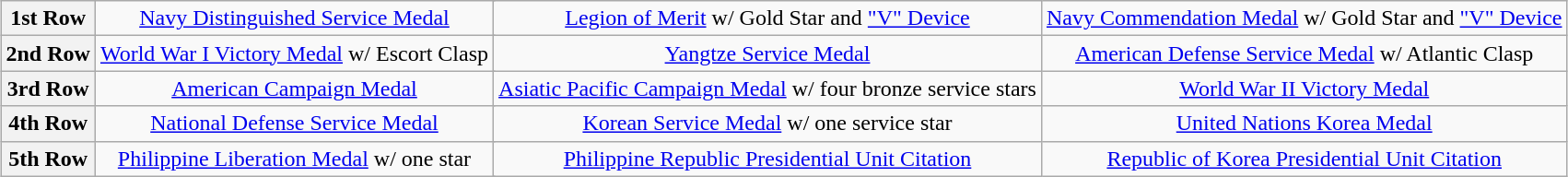<table class="wikitable" style="margin:1em auto; text-align:center;">
<tr>
<th>1st Row</th>
<td colspan="3"><a href='#'>Navy Distinguished Service Medal</a></td>
<td colspan="3"><a href='#'>Legion of Merit</a> w/ Gold Star and <a href='#'>"V" Device</a></td>
<td colspan="3"><a href='#'>Navy Commendation Medal</a> w/ Gold Star and <a href='#'>"V" Device</a></td>
</tr>
<tr>
<th>2nd Row</th>
<td colspan="3"><a href='#'>World War I Victory Medal</a> w/ Escort Clasp</td>
<td colspan="3"><a href='#'>Yangtze Service Medal</a></td>
<td colspan="3"><a href='#'>American Defense Service Medal</a> w/ Atlantic Clasp</td>
</tr>
<tr>
<th>3rd Row</th>
<td colspan="3"><a href='#'>American Campaign Medal</a></td>
<td colspan="3"><a href='#'>Asiatic Pacific Campaign Medal</a> w/ four bronze service stars</td>
<td colspan="3"><a href='#'>World War II Victory Medal</a></td>
</tr>
<tr>
<th>4th Row</th>
<td colspan="3"><a href='#'>National Defense Service Medal</a></td>
<td colspan="3"><a href='#'>Korean Service Medal</a> w/ one service star</td>
<td colspan="3"><a href='#'>United Nations Korea Medal</a></td>
</tr>
<tr>
<th>5th Row</th>
<td colspan="3"><a href='#'>Philippine Liberation Medal</a> w/ one star</td>
<td colspan="3"><a href='#'>Philippine Republic Presidential Unit Citation</a></td>
<td colspan="3"><a href='#'>Republic of Korea Presidential Unit Citation</a></td>
</tr>
</table>
